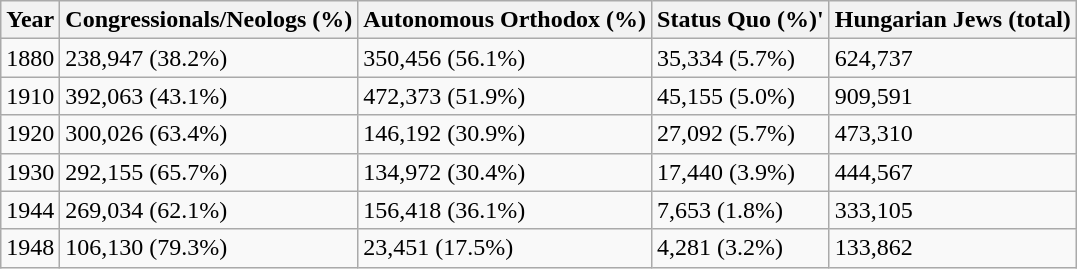<table class="wikitable">
<tr>
<th>Year</th>
<th>Congressionals/Neologs (%)</th>
<th>Autonomous Orthodox (%)</th>
<th>Status Quo (%)'</th>
<th>Hungarian Jews (total)</th>
</tr>
<tr>
<td>1880</td>
<td>238,947 (38.2%)</td>
<td>350,456 (56.1%)</td>
<td>35,334 (5.7%)</td>
<td>624,737</td>
</tr>
<tr>
<td>1910</td>
<td>392,063 (43.1%)</td>
<td>472,373 (51.9%)</td>
<td>45,155 (5.0%)</td>
<td>909,591</td>
</tr>
<tr>
<td>1920</td>
<td>300,026 (63.4%)</td>
<td>146,192 (30.9%)</td>
<td>27,092 (5.7%)</td>
<td>473,310</td>
</tr>
<tr>
<td>1930</td>
<td>292,155 (65.7%)</td>
<td>134,972 (30.4%)</td>
<td>17,440 (3.9%)</td>
<td>444,567</td>
</tr>
<tr>
<td>1944</td>
<td>269,034 (62.1%)</td>
<td>156,418 (36.1%)</td>
<td>7,653 (1.8%)</td>
<td>333,105</td>
</tr>
<tr>
<td>1948</td>
<td>106,130 (79.3%)</td>
<td>23,451 (17.5%)</td>
<td>4,281 (3.2%)</td>
<td>133,862</td>
</tr>
</table>
